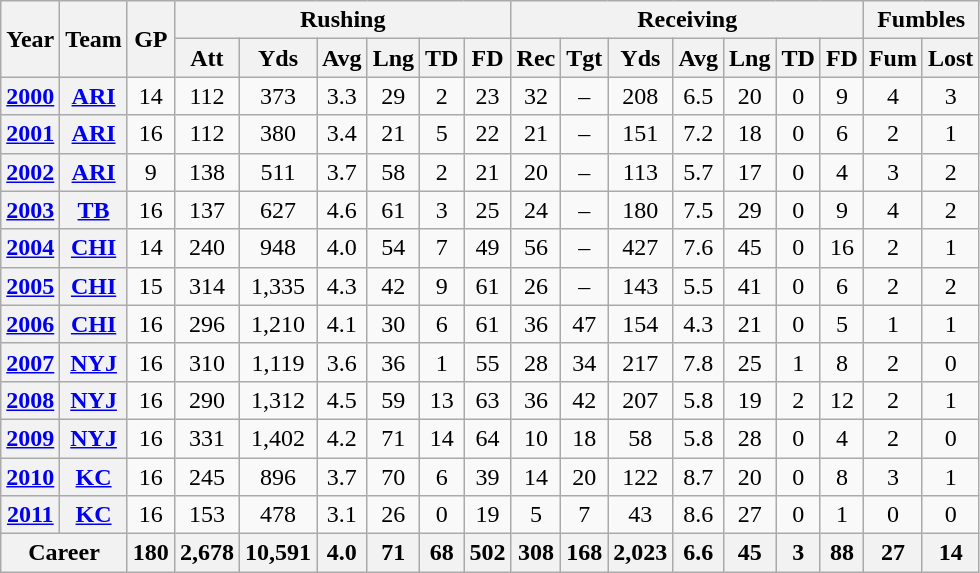<table class=wikitable style="text-align:center;">
<tr>
<th rowspan="2">Year</th>
<th rowspan="2">Team</th>
<th rowspan="2">GP</th>
<th colspan="6">Rushing</th>
<th colspan="7">Receiving</th>
<th colspan="2">Fumbles</th>
</tr>
<tr>
<th>Att</th>
<th>Yds</th>
<th>Avg</th>
<th>Lng</th>
<th>TD</th>
<th>FD</th>
<th>Rec</th>
<th>Tgt</th>
<th>Yds</th>
<th>Avg</th>
<th>Lng</th>
<th>TD</th>
<th>FD</th>
<th>Fum</th>
<th>Lost</th>
</tr>
<tr>
<th><a href='#'>2000</a></th>
<th><a href='#'>ARI</a></th>
<td>14</td>
<td>112</td>
<td>373</td>
<td>3.3</td>
<td>29</td>
<td>2</td>
<td>23</td>
<td>32</td>
<td>–</td>
<td>208</td>
<td>6.5</td>
<td>20</td>
<td>0</td>
<td>9</td>
<td>4</td>
<td>3</td>
</tr>
<tr>
<th><a href='#'>2001</a></th>
<th><a href='#'>ARI</a></th>
<td>16</td>
<td>112</td>
<td>380</td>
<td>3.4</td>
<td>21</td>
<td>5</td>
<td>22</td>
<td>21</td>
<td>–</td>
<td>151</td>
<td>7.2</td>
<td>18</td>
<td>0</td>
<td>6</td>
<td>2</td>
<td>1</td>
</tr>
<tr>
<th><a href='#'>2002</a></th>
<th><a href='#'>ARI</a></th>
<td>9</td>
<td>138</td>
<td>511</td>
<td>3.7</td>
<td>58</td>
<td>2</td>
<td>21</td>
<td>20</td>
<td>–</td>
<td>113</td>
<td>5.7</td>
<td>17</td>
<td>0</td>
<td>4</td>
<td>3</td>
<td>2</td>
</tr>
<tr>
<th><a href='#'>2003</a></th>
<th><a href='#'>TB</a></th>
<td>16</td>
<td>137</td>
<td>627</td>
<td>4.6</td>
<td>61</td>
<td>3</td>
<td>25</td>
<td>24</td>
<td>–</td>
<td>180</td>
<td>7.5</td>
<td>29</td>
<td>0</td>
<td>9</td>
<td>4</td>
<td>2</td>
</tr>
<tr>
<th><a href='#'>2004</a></th>
<th><a href='#'>CHI</a></th>
<td>14</td>
<td>240</td>
<td>948</td>
<td>4.0</td>
<td>54</td>
<td>7</td>
<td>49</td>
<td>56</td>
<td>–</td>
<td>427</td>
<td>7.6</td>
<td>45</td>
<td>0</td>
<td>16</td>
<td>2</td>
<td>1</td>
</tr>
<tr>
<th><a href='#'>2005</a></th>
<th><a href='#'>CHI</a></th>
<td>15</td>
<td>314</td>
<td>1,335</td>
<td>4.3</td>
<td>42</td>
<td>9</td>
<td>61</td>
<td>26</td>
<td>–</td>
<td>143</td>
<td>5.5</td>
<td>41</td>
<td>0</td>
<td>6</td>
<td>2</td>
<td>2</td>
</tr>
<tr>
<th><a href='#'>2006</a></th>
<th><a href='#'>CHI</a></th>
<td>16</td>
<td>296</td>
<td>1,210</td>
<td>4.1</td>
<td>30</td>
<td>6</td>
<td>61</td>
<td>36</td>
<td>47</td>
<td>154</td>
<td>4.3</td>
<td>21</td>
<td>0</td>
<td>5</td>
<td>1</td>
<td>1</td>
</tr>
<tr>
<th><a href='#'>2007</a></th>
<th><a href='#'>NYJ</a></th>
<td>16</td>
<td>310</td>
<td>1,119</td>
<td>3.6</td>
<td>36</td>
<td>1</td>
<td>55</td>
<td>28</td>
<td>34</td>
<td>217</td>
<td>7.8</td>
<td>25</td>
<td>1</td>
<td>8</td>
<td>2</td>
<td>0</td>
</tr>
<tr>
<th><a href='#'>2008</a></th>
<th><a href='#'>NYJ</a></th>
<td>16</td>
<td>290</td>
<td>1,312</td>
<td>4.5</td>
<td>59</td>
<td>13</td>
<td>63</td>
<td>36</td>
<td>42</td>
<td>207</td>
<td>5.8</td>
<td>19</td>
<td>2</td>
<td>12</td>
<td>2</td>
<td>1</td>
</tr>
<tr>
<th><a href='#'>2009</a></th>
<th><a href='#'>NYJ</a></th>
<td>16</td>
<td>331</td>
<td>1,402</td>
<td>4.2</td>
<td>71</td>
<td>14</td>
<td>64</td>
<td>10</td>
<td>18</td>
<td>58</td>
<td>5.8</td>
<td>28</td>
<td>0</td>
<td>4</td>
<td>2</td>
<td>0</td>
</tr>
<tr>
<th><a href='#'>2010</a></th>
<th><a href='#'>KC</a></th>
<td>16</td>
<td>245</td>
<td>896</td>
<td>3.7</td>
<td>70</td>
<td>6</td>
<td>39</td>
<td>14</td>
<td>20</td>
<td>122</td>
<td>8.7</td>
<td>20</td>
<td>0</td>
<td>8</td>
<td>3</td>
<td>1</td>
</tr>
<tr>
<th><a href='#'>2011</a></th>
<th><a href='#'>KC</a></th>
<td>16</td>
<td>153</td>
<td>478</td>
<td>3.1</td>
<td>26</td>
<td>0</td>
<td>19</td>
<td>5</td>
<td>7</td>
<td>43</td>
<td>8.6</td>
<td>27</td>
<td>0</td>
<td>1</td>
<td>0</td>
<td>0</td>
</tr>
<tr>
<th colspan="2">Career</th>
<th>180</th>
<th>2,678</th>
<th>10,591</th>
<th>4.0</th>
<th>71</th>
<th>68</th>
<th>502</th>
<th>308</th>
<th>168</th>
<th>2,023</th>
<th>6.6</th>
<th>45</th>
<th>3</th>
<th>88</th>
<th>27</th>
<th>14</th>
</tr>
</table>
